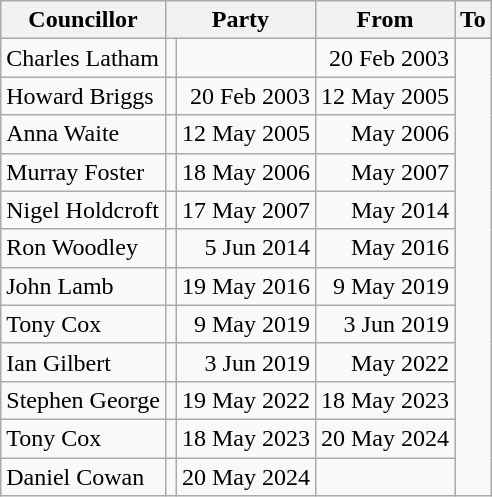<table class=wikitable>
<tr>
<th>Councillor</th>
<th colspan=2>Party</th>
<th>From</th>
<th>To</th>
</tr>
<tr>
<td>Charles Latham</td>
<td></td>
<td align=right></td>
<td align=right>20 Feb 2003</td>
</tr>
<tr>
<td>Howard Briggs</td>
<td></td>
<td align=right>20 Feb 2003</td>
<td align=right>12 May 2005</td>
</tr>
<tr>
<td>Anna Waite</td>
<td></td>
<td align=right>12 May 2005</td>
<td align=right>May 2006</td>
</tr>
<tr>
<td>Murray Foster</td>
<td></td>
<td align=right>18 May 2006</td>
<td align=right>May 2007</td>
</tr>
<tr>
<td>Nigel Holdcroft</td>
<td></td>
<td align=right>17 May 2007</td>
<td align=right>May 2014</td>
</tr>
<tr>
<td>Ron Woodley</td>
<td></td>
<td align=right>5 Jun 2014</td>
<td align=right>May 2016</td>
</tr>
<tr>
<td>John Lamb</td>
<td></td>
<td align=right>19 May 2016</td>
<td align=right>9 May 2019</td>
</tr>
<tr>
<td>Tony Cox</td>
<td></td>
<td align=right>9 May 2019</td>
<td align=right>3 Jun 2019</td>
</tr>
<tr>
<td>Ian Gilbert</td>
<td></td>
<td align=right>3 Jun 2019</td>
<td align=right>May 2022</td>
</tr>
<tr>
<td>Stephen George</td>
<td></td>
<td align=right>19 May 2022</td>
<td align=right>18 May 2023</td>
</tr>
<tr>
<td>Tony Cox</td>
<td></td>
<td align=right>18 May 2023</td>
<td align=right>20 May 2024</td>
</tr>
<tr>
<td>Daniel Cowan</td>
<td></td>
<td align=right>20 May 2024</td>
<td align=right></td>
</tr>
</table>
